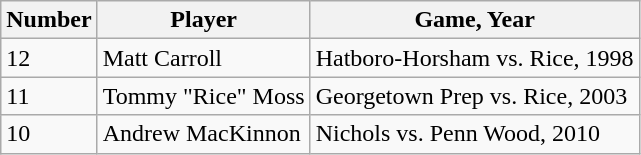<table class="wikitable">
<tr>
<th>Number</th>
<th>Player</th>
<th>Game, Year</th>
</tr>
<tr>
<td>12</td>
<td>Matt Carroll</td>
<td>Hatboro-Horsham vs. Rice, 1998</td>
</tr>
<tr>
<td>11</td>
<td>Tommy "Rice" Moss</td>
<td>Georgetown Prep vs. Rice, 2003</td>
</tr>
<tr>
<td>10</td>
<td>Andrew MacKinnon</td>
<td>Nichols vs. Penn Wood, 2010</td>
</tr>
</table>
